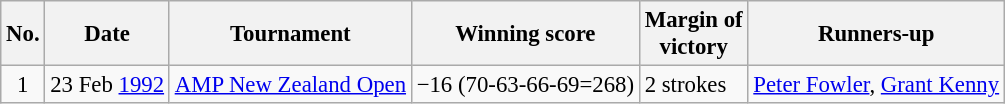<table class="wikitable" style="font-size:95%;">
<tr>
<th>No.</th>
<th>Date</th>
<th>Tournament</th>
<th>Winning score</th>
<th>Margin of<br>victory</th>
<th>Runners-up</th>
</tr>
<tr>
<td align=center>1</td>
<td align=right>23 Feb <a href='#'>1992</a></td>
<td><a href='#'>AMP New Zealand Open</a></td>
<td>−16 (70-63-66-69=268)</td>
<td>2 strokes</td>
<td> <a href='#'>Peter Fowler</a>,  <a href='#'>Grant Kenny</a></td>
</tr>
</table>
